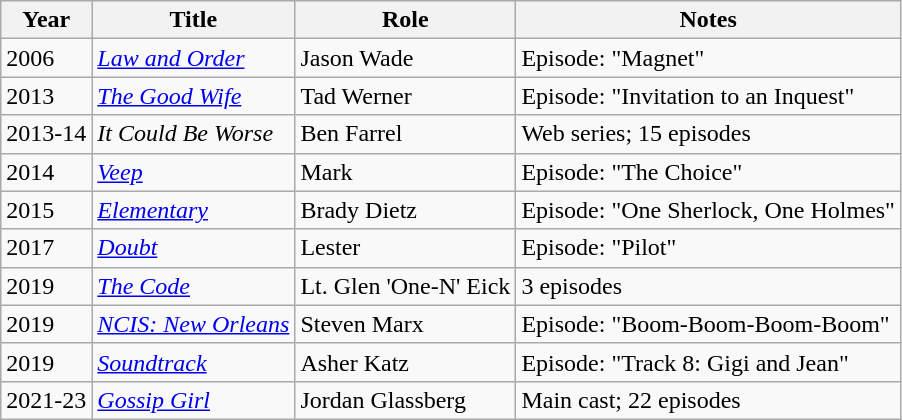<table class="wikitable">
<tr>
<th>Year</th>
<th><strong>Title</strong></th>
<th><strong>Role</strong></th>
<th><strong>Notes</strong></th>
</tr>
<tr>
<td>2006</td>
<td><em><a href='#'>Law and Order</a></em></td>
<td>Jason Wade</td>
<td>Episode: "Magnet"</td>
</tr>
<tr>
<td>2013</td>
<td><em><a href='#'>The Good Wife</a></em></td>
<td>Tad Werner</td>
<td>Episode: "Invitation to an Inquest"</td>
</tr>
<tr>
<td>2013-14</td>
<td><em>It Could Be Worse</em></td>
<td>Ben Farrel</td>
<td>Web series; 15 episodes</td>
</tr>
<tr>
<td>2014</td>
<td><em><a href='#'>Veep</a></em></td>
<td>Mark</td>
<td>Episode: "The Choice"</td>
</tr>
<tr>
<td>2015</td>
<td><em><a href='#'>Elementary</a></em></td>
<td>Brady Dietz</td>
<td>Episode: "One Sherlock, One Holmes"</td>
</tr>
<tr>
<td>2017</td>
<td><em><a href='#'>Doubt</a></em></td>
<td>Lester</td>
<td>Episode: "Pilot"</td>
</tr>
<tr>
<td>2019</td>
<td><a href='#'><em>The Code</em></a></td>
<td>Lt. Glen 'One-N' Eick</td>
<td>3 episodes</td>
</tr>
<tr>
<td>2019</td>
<td><em><a href='#'>NCIS: New Orleans</a></em></td>
<td>Steven Marx</td>
<td>Episode: "Boom-Boom-Boom-Boom"</td>
</tr>
<tr>
<td>2019</td>
<td><a href='#'><em>Soundtrack</em></a></td>
<td>Asher Katz</td>
<td>Episode: "Track 8: Gigi and Jean"</td>
</tr>
<tr>
<td>2021-23</td>
<td><em><a href='#'>Gossip Girl</a></em></td>
<td>Jordan Glassberg</td>
<td>Main cast; 22 episodes</td>
</tr>
</table>
